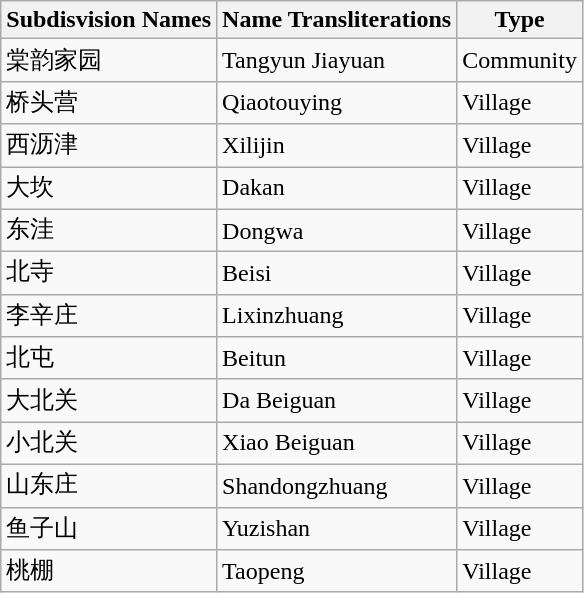<table class="wikitable sortable">
<tr>
<th>Subdisvision Names</th>
<th>Name Transliterations</th>
<th>Type</th>
</tr>
<tr>
<td>棠韵家园</td>
<td>Tangyun Jiayuan</td>
<td>Community</td>
</tr>
<tr>
<td>桥头营</td>
<td>Qiaotouying</td>
<td>Village</td>
</tr>
<tr>
<td>西沥津</td>
<td>Xilijin</td>
<td>Village</td>
</tr>
<tr>
<td>大坎</td>
<td>Dakan</td>
<td>Village</td>
</tr>
<tr>
<td>东洼</td>
<td>Dongwa</td>
<td>Village</td>
</tr>
<tr>
<td>北寺</td>
<td>Beisi</td>
<td>Village</td>
</tr>
<tr>
<td>李辛庄</td>
<td>Lixinzhuang</td>
<td>Village</td>
</tr>
<tr>
<td>北屯</td>
<td>Beitun</td>
<td>Village</td>
</tr>
<tr>
<td>大北关</td>
<td>Da Beiguan</td>
<td>Village</td>
</tr>
<tr>
<td>小北关</td>
<td>Xiao Beiguan</td>
<td>Village</td>
</tr>
<tr>
<td>山东庄</td>
<td>Shandongzhuang</td>
<td>Village</td>
</tr>
<tr>
<td>鱼子山</td>
<td>Yuzishan</td>
<td>Village</td>
</tr>
<tr>
<td>桃棚</td>
<td>Taopeng</td>
<td>Village</td>
</tr>
</table>
